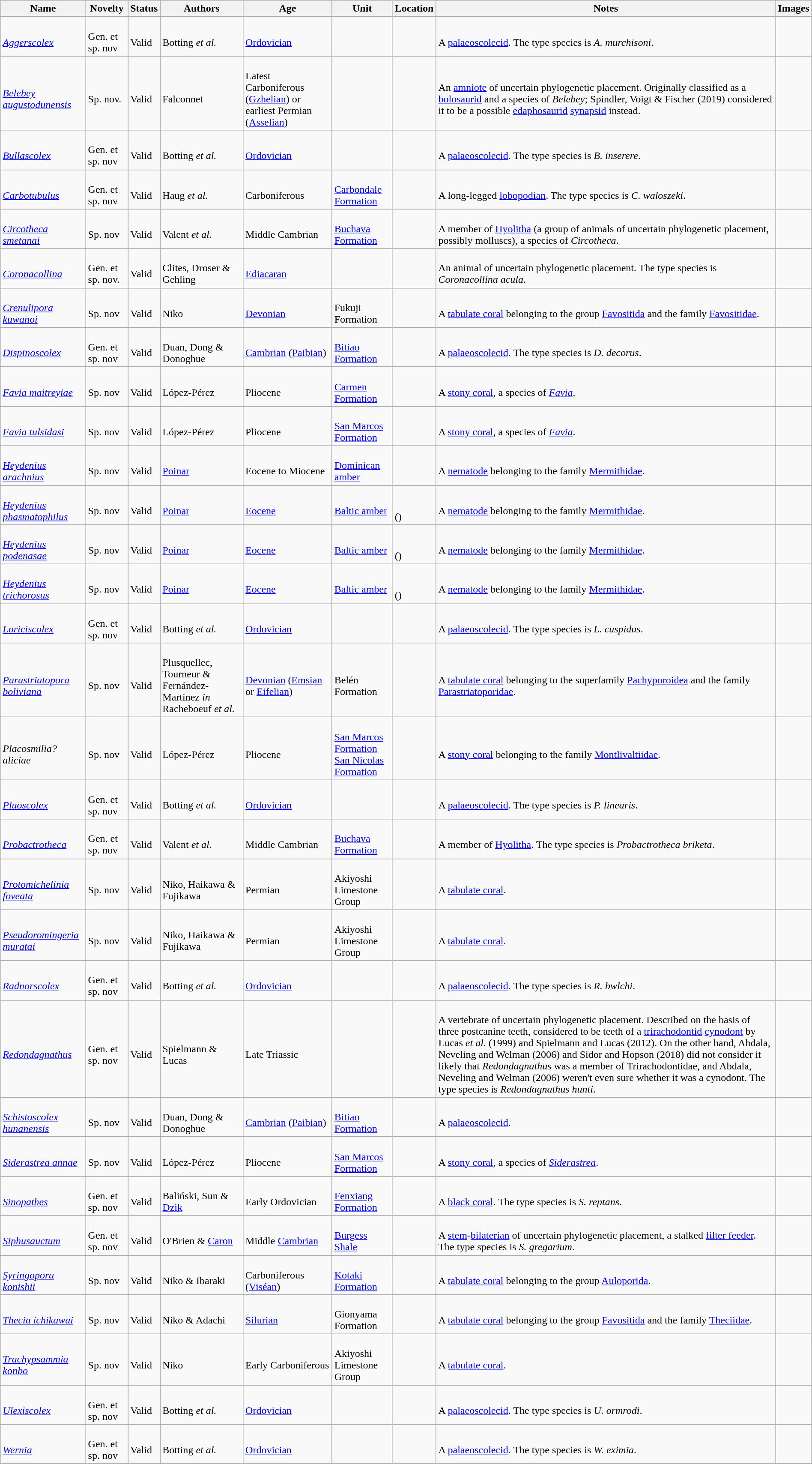<table class="wikitable sortable" align="center" width="100%">
<tr>
<th>Name</th>
<th>Novelty</th>
<th>Status</th>
<th>Authors</th>
<th>Age</th>
<th>Unit</th>
<th>Location</th>
<th>Notes</th>
<th>Images</th>
</tr>
<tr>
<td><br><em><a href='#'>Aggerscolex</a></em></td>
<td><br>Gen. et sp. nov</td>
<td><br>Valid</td>
<td><br>Botting <em>et al.</em></td>
<td><br><a href='#'>Ordovician</a></td>
<td></td>
<td><br></td>
<td><br>A <a href='#'>palaeoscolecid</a>. The type species is <em>A. murchisoni</em>.</td>
<td></td>
</tr>
<tr>
<td><br><em><a href='#'>Belebey augustodunensis</a></em></td>
<td><br>Sp. nov.</td>
<td><br>Valid</td>
<td><br>Falconnet</td>
<td><br>Latest Carboniferous (<a href='#'>Gzhelian</a>) or earliest Permian (<a href='#'>Asselian</a>)</td>
<td></td>
<td><br></td>
<td><br>An <a href='#'>amniote</a> of uncertain phylogenetic placement. Originally classified as a <a href='#'>bolosaurid</a> and a species of <em>Belebey</em>; Spindler, Voigt & Fischer (2019) considered it to be a possible <a href='#'>edaphosaurid</a> <a href='#'>synapsid</a> instead.</td>
<td></td>
</tr>
<tr>
<td><br><em><a href='#'>Bullascolex</a></em></td>
<td><br>Gen. et sp. nov</td>
<td><br>Valid</td>
<td><br>Botting <em>et al.</em></td>
<td><br><a href='#'>Ordovician</a></td>
<td></td>
<td><br></td>
<td><br>A <a href='#'>palaeoscolecid</a>. The type species is <em>B. inserere</em>.</td>
<td></td>
</tr>
<tr>
<td><br><em><a href='#'>Carbotubulus</a></em></td>
<td><br>Gen. et sp. nov</td>
<td><br>Valid</td>
<td><br>Haug <em>et al.</em></td>
<td><br>Carboniferous</td>
<td><br><a href='#'>Carbondale Formation</a></td>
<td><br></td>
<td><br>A long-legged <a href='#'>lobopodian</a>. The type species is <em>C. waloszeki</em>.</td>
<td></td>
</tr>
<tr>
<td><br><em><a href='#'>Circotheca smetanai</a></em></td>
<td><br>Sp. nov</td>
<td><br>Valid</td>
<td><br>Valent <em>et al.</em></td>
<td><br>Middle Cambrian</td>
<td><br><a href='#'>Buchava Formation</a></td>
<td><br></td>
<td><br>A member of <a href='#'>Hyolitha</a> (a group of animals of uncertain phylogenetic placement, possibly molluscs), a species of <em>Circotheca</em>.</td>
<td></td>
</tr>
<tr>
<td><br><em><a href='#'>Coronacollina</a></em></td>
<td><br>Gen. et sp. nov.</td>
<td><br>Valid</td>
<td><br>Clites, Droser & Gehling</td>
<td><br><a href='#'>Ediacaran</a></td>
<td></td>
<td><br></td>
<td><br>An animal of uncertain phylogenetic placement. The type species is <em>Coronacollina acula</em>.</td>
<td></td>
</tr>
<tr>
<td><br><em><a href='#'>Crenulipora kuwanoi</a></em></td>
<td><br>Sp. nov</td>
<td><br>Valid</td>
<td><br>Niko</td>
<td><br><a href='#'>Devonian</a></td>
<td><br>Fukuji Formation</td>
<td><br></td>
<td><br>A <a href='#'>tabulate coral</a> belonging to the group <a href='#'>Favositida</a> and the family <a href='#'>Favositidae</a>.</td>
<td></td>
</tr>
<tr>
<td><br><em><a href='#'>Dispinoscolex</a></em></td>
<td><br>Gen. et sp. nov</td>
<td><br>Valid</td>
<td><br>Duan, Dong & Donoghue</td>
<td><br><a href='#'>Cambrian</a> (<a href='#'>Paibian</a>)</td>
<td><br><a href='#'>Bitiao Formation</a></td>
<td><br></td>
<td><br>A <a href='#'>palaeoscolecid</a>. The type species is <em>D. decorus</em>.</td>
<td></td>
</tr>
<tr>
<td><br><em><a href='#'>Favia maitreyiae</a></em></td>
<td><br>Sp. nov</td>
<td><br>Valid</td>
<td><br>López-Pérez</td>
<td><br>Pliocene</td>
<td><br><a href='#'>Carmen Formation</a></td>
<td><br></td>
<td><br>A <a href='#'>stony coral</a>, a species of <em><a href='#'>Favia</a></em>.</td>
<td></td>
</tr>
<tr>
<td><br><em><a href='#'>Favia tulsidasi</a></em></td>
<td><br>Sp. nov</td>
<td><br>Valid</td>
<td><br>López-Pérez</td>
<td><br>Pliocene</td>
<td><br><a href='#'>San Marcos Formation</a></td>
<td><br></td>
<td><br>A <a href='#'>stony coral</a>, a species of <em><a href='#'>Favia</a></em>.</td>
<td></td>
</tr>
<tr>
<td><br><em><a href='#'>Heydenius arachnius</a></em></td>
<td><br>Sp. nov</td>
<td><br>Valid</td>
<td><br><a href='#'>Poinar</a></td>
<td><br>Eocene to Miocene</td>
<td><br><a href='#'>Dominican amber</a></td>
<td><br></td>
<td><br>A <a href='#'>nematode</a> belonging to the family <a href='#'>Mermithidae</a>.</td>
<td></td>
</tr>
<tr>
<td><br><em><a href='#'>Heydenius phasmatophilus</a></em></td>
<td><br>Sp. nov</td>
<td><br>Valid</td>
<td><br><a href='#'>Poinar</a></td>
<td><br><a href='#'>Eocene</a></td>
<td><br><a href='#'>Baltic amber</a></td>
<td><br><br>()</td>
<td><br>A <a href='#'>nematode</a> belonging to the family <a href='#'>Mermithidae</a>.</td>
<td></td>
</tr>
<tr>
<td><br><em><a href='#'>Heydenius podenasae</a></em></td>
<td><br>Sp. nov</td>
<td><br>Valid</td>
<td><br><a href='#'>Poinar</a></td>
<td><br><a href='#'>Eocene</a></td>
<td><br><a href='#'>Baltic amber</a></td>
<td><br><br>()</td>
<td><br>A <a href='#'>nematode</a> belonging to the family <a href='#'>Mermithidae</a>.</td>
<td></td>
</tr>
<tr>
<td><br><em><a href='#'>Heydenius trichorosus</a></em></td>
<td><br>Sp. nov</td>
<td><br>Valid</td>
<td><br><a href='#'>Poinar</a></td>
<td><br><a href='#'>Eocene</a></td>
<td><br><a href='#'>Baltic amber</a></td>
<td><br><br>()</td>
<td><br>A <a href='#'>nematode</a> belonging to the family <a href='#'>Mermithidae</a>.</td>
<td></td>
</tr>
<tr>
<td><br><em><a href='#'>Loriciscolex</a></em></td>
<td><br>Gen. et sp. nov</td>
<td><br>Valid</td>
<td><br>Botting <em>et al.</em></td>
<td><br><a href='#'>Ordovician</a></td>
<td></td>
<td><br></td>
<td><br>A <a href='#'>palaeoscolecid</a>. The type species is <em>L. cuspidus</em>.</td>
<td></td>
</tr>
<tr>
<td><br><em><a href='#'>Parastriatopora boliviana</a></em></td>
<td><br>Sp. nov</td>
<td><br>Valid</td>
<td><br>Plusquellec, Tourneur & Fernández-Martínez <em>in</em> Racheboeuf <em>et al.</em></td>
<td><br><a href='#'>Devonian</a> (<a href='#'>Emsian</a> or <a href='#'>Eifelian</a>)</td>
<td><br>Belén Formation</td>
<td><br></td>
<td><br>A <a href='#'>tabulate coral</a> belonging to the superfamily <a href='#'>Pachyporoidea</a> and the family <a href='#'>Parastriatoporidae</a>.</td>
<td></td>
</tr>
<tr>
<td><br><em>Placosmilia? aliciae</em></td>
<td><br>Sp. nov</td>
<td><br>Valid</td>
<td><br>López-Pérez</td>
<td><br>Pliocene</td>
<td><br><a href='#'>San Marcos Formation</a><br>
<a href='#'>San Nicolas Formation</a></td>
<td><br></td>
<td><br>A <a href='#'>stony coral</a> belonging to the family <a href='#'>Montlivaltiidae</a>.</td>
<td></td>
</tr>
<tr>
<td><br><em><a href='#'>Pluoscolex</a></em></td>
<td><br>Gen. et sp. nov</td>
<td><br>Valid</td>
<td><br>Botting <em>et al.</em></td>
<td><br><a href='#'>Ordovician</a></td>
<td></td>
<td><br></td>
<td><br>A <a href='#'>palaeoscolecid</a>. The type species is <em>P. linearis</em>.</td>
<td></td>
</tr>
<tr>
<td><br><em><a href='#'>Probactrotheca</a></em></td>
<td><br>Gen. et sp. nov</td>
<td><br>Valid</td>
<td><br>Valent <em>et al.</em></td>
<td><br>Middle Cambrian</td>
<td><br><a href='#'>Buchava Formation</a></td>
<td><br></td>
<td><br>A member of <a href='#'>Hyolitha</a>. The type species is <em>Probactrotheca briketa</em>.</td>
<td></td>
</tr>
<tr>
<td><br><em><a href='#'>Protomichelinia foveata</a></em></td>
<td><br>Sp. nov</td>
<td><br>Valid</td>
<td><br>Niko, Haikawa & Fujikawa</td>
<td><br>Permian</td>
<td><br>Akiyoshi Limestone Group</td>
<td><br></td>
<td><br>A <a href='#'>tabulate coral</a>.</td>
<td></td>
</tr>
<tr>
<td><br><em><a href='#'>Pseudoromingeria muratai</a></em></td>
<td><br>Sp. nov</td>
<td><br>Valid</td>
<td><br>Niko, Haikawa & Fujikawa</td>
<td><br>Permian</td>
<td><br>Akiyoshi Limestone Group</td>
<td><br></td>
<td><br>A <a href='#'>tabulate coral</a>.</td>
<td></td>
</tr>
<tr>
<td><br><em><a href='#'>Radnorscolex</a></em></td>
<td><br>Gen. et sp. nov</td>
<td><br>Valid</td>
<td><br>Botting <em>et al.</em></td>
<td><br><a href='#'>Ordovician</a></td>
<td></td>
<td><br></td>
<td><br>A <a href='#'>palaeoscolecid</a>. The type species is <em>R. bwlchi</em>.</td>
<td></td>
</tr>
<tr>
<td><br><em><a href='#'>Redondagnathus</a></em></td>
<td><br>Gen. et sp. nov</td>
<td><br>Valid</td>
<td><br>Spielmann & Lucas</td>
<td><br>Late Triassic</td>
<td></td>
<td><br></td>
<td><br>A vertebrate of uncertain phylogenetic placement. Described on the basis of three postcanine teeth, considered to be teeth of a <a href='#'>trirachodontid</a> <a href='#'>cynodont</a> by Lucas <em>et al.</em> (1999) and Spielmann and Lucas (2012). On the other hand, Abdala, Neveling and Welman (2006) and Sidor and Hopson (2018) did not consider it likely that <em>Redondagnathus</em> was a member of Trirachodontidae, and Abdala, Neveling and Welman (2006) weren't even sure whether it was a cynodont. The type species is <em>Redondagnathus hunti</em>.</td>
<td></td>
</tr>
<tr>
<td><br><em><a href='#'>Schistoscolex hunanensis</a></em></td>
<td><br>Sp. nov</td>
<td><br>Valid</td>
<td><br>Duan, Dong & Donoghue</td>
<td><br><a href='#'>Cambrian</a> (<a href='#'>Paibian</a>)</td>
<td><br><a href='#'>Bitiao Formation</a></td>
<td><br></td>
<td><br>A <a href='#'>palaeoscolecid</a>.</td>
<td></td>
</tr>
<tr>
<td><br><em><a href='#'>Siderastrea annae</a></em></td>
<td><br>Sp. nov</td>
<td><br>Valid</td>
<td><br>López-Pérez</td>
<td><br>Pliocene</td>
<td><br><a href='#'>San Marcos Formation</a></td>
<td><br></td>
<td><br>A <a href='#'>stony coral</a>, a species of <em><a href='#'>Siderastrea</a></em>.</td>
<td></td>
</tr>
<tr>
<td><br><em><a href='#'>Sinopathes</a></em></td>
<td><br>Gen. et sp. nov</td>
<td><br>Valid</td>
<td><br>Baliński, Sun & <a href='#'>Dzik</a></td>
<td><br>Early Ordovician</td>
<td><br><a href='#'>Fenxiang Formation</a></td>
<td><br></td>
<td><br>A <a href='#'>black coral</a>. The type species is <em>S. reptans</em>.</td>
<td></td>
</tr>
<tr>
<td><br><em><a href='#'>Siphusauctum</a></em></td>
<td><br>Gen. et sp. nov</td>
<td><br>Valid</td>
<td><br>O'Brien & <a href='#'>Caron</a></td>
<td><br>Middle <a href='#'>Cambrian</a></td>
<td><br><a href='#'>Burgess Shale</a></td>
<td><br></td>
<td><br>A <a href='#'>stem</a>-<a href='#'>bilaterian</a> of uncertain phylogenetic placement, a stalked <a href='#'>filter feeder</a>. The type species is <em>S. gregarium</em>.</td>
<td></td>
</tr>
<tr>
<td><br><em><a href='#'>Syringopora konishii</a></em></td>
<td><br>Sp. nov</td>
<td><br>Valid</td>
<td><br>Niko & Ibaraki</td>
<td><br>Carboniferous (<a href='#'>Viséan</a>)</td>
<td><br><a href='#'>Kotaki Formation</a></td>
<td><br></td>
<td><br>A <a href='#'>tabulate coral</a> belonging to the group <a href='#'>Auloporida</a>.</td>
<td></td>
</tr>
<tr>
<td><br><em><a href='#'>Thecia ichikawai</a></em></td>
<td><br>Sp. nov</td>
<td><br>Valid</td>
<td><br>Niko & Adachi</td>
<td><br><a href='#'>Silurian</a></td>
<td><br>Gionyama Formation</td>
<td><br></td>
<td><br>A <a href='#'>tabulate coral</a> belonging to the group <a href='#'>Favositida</a> and the family <a href='#'>Theciidae</a>.</td>
<td></td>
</tr>
<tr>
<td><br><em><a href='#'>Trachypsammia konbo</a></em></td>
<td><br>Sp. nov</td>
<td><br>Valid</td>
<td><br>Niko</td>
<td><br>Early Carboniferous</td>
<td><br>Akiyoshi Limestone Group</td>
<td><br></td>
<td><br>A <a href='#'>tabulate coral</a>.</td>
<td></td>
</tr>
<tr>
<td><br><em><a href='#'>Ulexiscolex</a></em></td>
<td><br>Gen. et sp. nov</td>
<td><br>Valid</td>
<td><br>Botting <em>et al.</em></td>
<td><br><a href='#'>Ordovician</a></td>
<td></td>
<td><br></td>
<td><br>A <a href='#'>palaeoscolecid</a>. The type species is <em>U. ormrodi</em>.</td>
<td></td>
</tr>
<tr>
<td><br><em><a href='#'>Wernia</a></em></td>
<td><br>Gen. et sp. nov</td>
<td><br>Valid</td>
<td><br>Botting <em>et al.</em></td>
<td><br><a href='#'>Ordovician</a></td>
<td></td>
<td><br></td>
<td><br>A <a href='#'>palaeoscolecid</a>. The type species is <em>W. eximia</em>.</td>
<td></td>
</tr>
<tr>
</tr>
</table>
